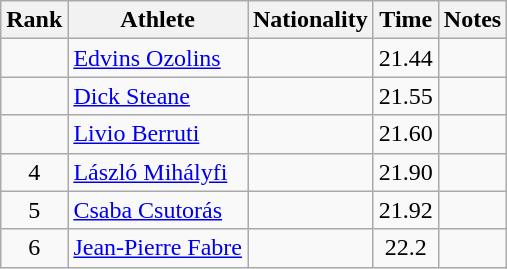<table class="wikitable sortable" style="text-align:center">
<tr>
<th>Rank</th>
<th>Athlete</th>
<th>Nationality</th>
<th>Time</th>
<th>Notes</th>
</tr>
<tr>
<td></td>
<td align=left><a href='#'>Edvins Ozolins</a></td>
<td align=left></td>
<td>21.44</td>
<td></td>
</tr>
<tr>
<td></td>
<td align=left><a href='#'>Dick Steane</a></td>
<td align=left></td>
<td>21.55</td>
<td></td>
</tr>
<tr>
<td></td>
<td align=left><a href='#'>Livio Berruti</a></td>
<td align=left></td>
<td>21.60</td>
<td></td>
</tr>
<tr>
<td>4</td>
<td align=left><a href='#'>László Mihályfi</a></td>
<td align=left></td>
<td>21.90</td>
<td></td>
</tr>
<tr>
<td>5</td>
<td align=left><a href='#'>Csaba Csutorás</a></td>
<td align=left></td>
<td>21.92</td>
<td></td>
</tr>
<tr>
<td>6</td>
<td align=left><a href='#'>Jean-Pierre Fabre</a></td>
<td align=left></td>
<td>22.2</td>
<td></td>
</tr>
</table>
